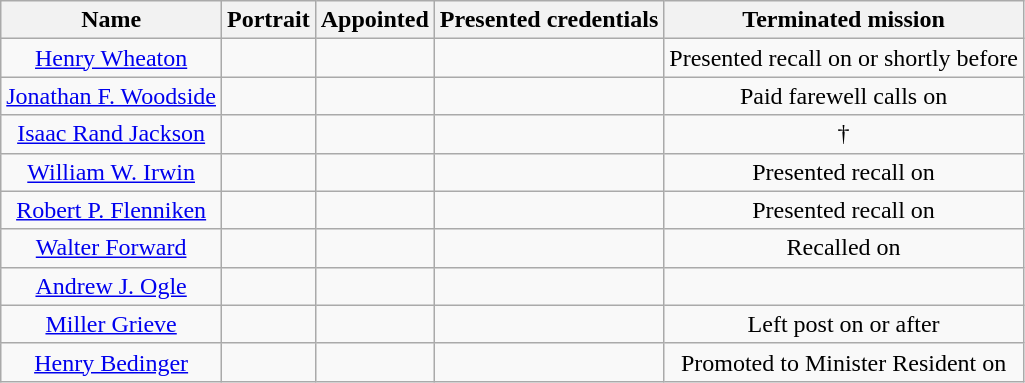<table class = "wikitable" | style = "text-align:center;">
<tr>
<th>Name</th>
<th>Portrait</th>
<th>Appointed</th>
<th>Presented credentials</th>
<th class = date>Terminated mission</th>
</tr>
<tr>
<td><a href='#'>Henry Wheaton</a></td>
<td></td>
<td></td>
<td></td>
<td>Presented recall on or shortly before </td>
</tr>
<tr>
<td><a href='#'>Jonathan F. Woodside</a></td>
<td></td>
<td></td>
<td></td>
<td>Paid farewell calls on </td>
</tr>
<tr>
<td><a href='#'>Isaac Rand Jackson</a></td>
<td></td>
<td></td>
<td></td>
<td> †</td>
</tr>
<tr>
<td><a href='#'>William W. Irwin</a></td>
<td></td>
<td></td>
<td></td>
<td>Presented recall on </td>
</tr>
<tr>
<td><a href='#'>Robert P. Flenniken</a></td>
<td></td>
<td></td>
<td></td>
<td>Presented recall on </td>
</tr>
<tr>
<td><a href='#'>Walter Forward</a></td>
<td></td>
<td></td>
<td></td>
<td>Recalled on </td>
</tr>
<tr>
<td><a href='#'>Andrew J. Ogle</a></td>
<td></td>
<td></td>
<td></td>
<td></td>
</tr>
<tr>
<td><a href='#'>Miller Grieve</a></td>
<td></td>
<td></td>
<td></td>
<td>Left post on or after </td>
</tr>
<tr>
<td><a href='#'>Henry Bedinger</a></td>
<td></td>
<td></td>
<td></td>
<td>Promoted to Minister Resident on </td>
</tr>
</table>
